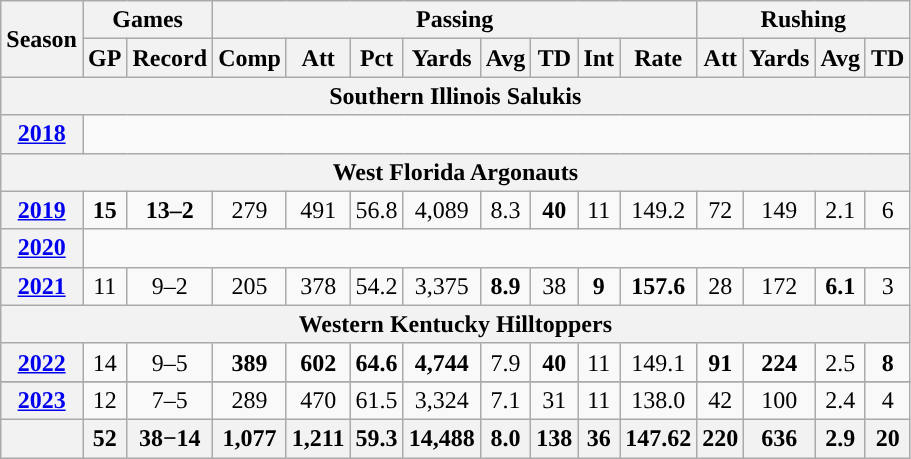<table class="wikitable" style="text-align:center;">
<tr>
<th rowspan="2">Season</th>
<th colspan="2">Games</th>
<th colspan="8">Passing</th>
<th colspan="4">Rushing</th>
</tr>
<tr>
<th>GP</th>
<th>Record</th>
<th>Comp</th>
<th>Att</th>
<th>Pct</th>
<th>Yards</th>
<th>Avg</th>
<th>TD</th>
<th>Int</th>
<th>Rate</th>
<th>Att</th>
<th>Yards</th>
<th>Avg</th>
<th>TD</th>
</tr>
<tr>
<th colspan="16">Southern Illinois Salukis</th>
</tr>
<tr>
<th><a href='#'>2018</a></th>
<td colspan="15"></td>
</tr>
<tr>
<th colspan="16">West Florida Argonauts</th>
</tr>
<tr>
<th><a href='#'>2019</a></th>
<td><strong>15</strong></td>
<td><strong>13–2</strong></td>
<td>279</td>
<td>491</td>
<td>56.8</td>
<td>4,089</td>
<td>8.3</td>
<td><strong>40</strong></td>
<td>11</td>
<td>149.2</td>
<td>72</td>
<td>149</td>
<td>2.1</td>
<td>6</td>
</tr>
<tr>
<th><a href='#'>2020</a></th>
<td colspan="15"></td>
</tr>
<tr>
<th><a href='#'>2021</a></th>
<td>11</td>
<td>9–2</td>
<td>205</td>
<td>378</td>
<td>54.2</td>
<td>3,375</td>
<td><strong>8.9</strong></td>
<td>38</td>
<td><strong>9</strong></td>
<td><strong>157.6</strong></td>
<td>28</td>
<td>172</td>
<td><strong>6.1</strong></td>
<td>3</td>
</tr>
<tr>
<th colspan="16">Western Kentucky Hilltoppers</th>
</tr>
<tr>
<th><a href='#'>2022</a></th>
<td>14</td>
<td>9–5</td>
<td><strong>389</strong></td>
<td><strong>602</strong></td>
<td><strong>64.6</strong></td>
<td><strong>4,744</strong></td>
<td>7.9</td>
<td><strong>40</strong></td>
<td>11</td>
<td>149.1</td>
<td><strong>91</strong></td>
<td><strong>224</strong></td>
<td>2.5</td>
<td><strong>8</strong></td>
</tr>
<tr>
</tr>
<tr>
<th><a href='#'>2023</a></th>
<td>12</td>
<td>7–5</td>
<td>289</td>
<td>470</td>
<td>61.5</td>
<td>3,324</td>
<td>7.1</td>
<td>31</td>
<td>11</td>
<td>138.0</td>
<td>42</td>
<td>100</td>
<td>2.4</td>
<td>4</td>
</tr>
<tr>
<th></th>
<th>52</th>
<th>38−14</th>
<th>1,077</th>
<th>1,211</th>
<th>59.3</th>
<th>14,488</th>
<th>8.0</th>
<th>138</th>
<th>36</th>
<th>147.62</th>
<th>220</th>
<th>636</th>
<th>2.9</th>
<th>20</th>
</tr>
</table>
